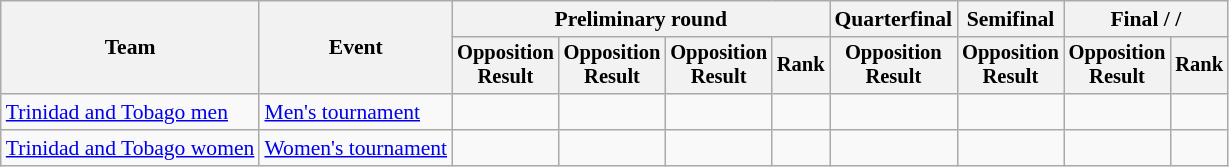<table class="wikitable" style="font-size:90%;text-align:center">
<tr>
<th rowspan=2>Team</th>
<th rowspan=2>Event</th>
<th colspan=4>Preliminary round</th>
<th>Quarterfinal</th>
<th>Semifinal</th>
<th colspan=2>Final /  / </th>
</tr>
<tr style=font-size:95%>
<th>Opposition<br>Result</th>
<th>Opposition<br>Result</th>
<th>Opposition<br>Result</th>
<th>Rank</th>
<th>Opposition<br>Result</th>
<th>Opposition<br>Result</th>
<th>Opposition<br>Result</th>
<th>Rank</th>
</tr>
<tr>
<td style="text-align:left"><a href='#'>Trinidad and Tobago men</a></td>
<td style="text-align:left"><a href='#'>Men's tournament</a></td>
<td></td>
<td></td>
<td></td>
<td></td>
<td></td>
<td></td>
<td></td>
<td></td>
</tr>
<tr>
<td style="text-align:left"><a href='#'>Trinidad and Tobago women</a></td>
<td style="text-align:left"><a href='#'>Women's tournament</a></td>
<td></td>
<td></td>
<td></td>
<td></td>
<td></td>
<td></td>
<td></td>
<td></td>
</tr>
</table>
